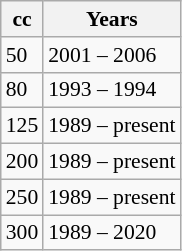<table class="wikitable sortable" style="font-size:90%">
<tr>
<th>cc</th>
<th>Years</th>
</tr>
<tr>
<td>50</td>
<td>2001 – 2006</td>
</tr>
<tr>
<td>80</td>
<td>1993 – 1994</td>
</tr>
<tr>
<td>125</td>
<td>1989 – present</td>
</tr>
<tr>
<td>200</td>
<td>1989 – present</td>
</tr>
<tr>
<td>250</td>
<td>1989 – present</td>
</tr>
<tr>
<td>300</td>
<td>1989 – 2020</td>
</tr>
</table>
